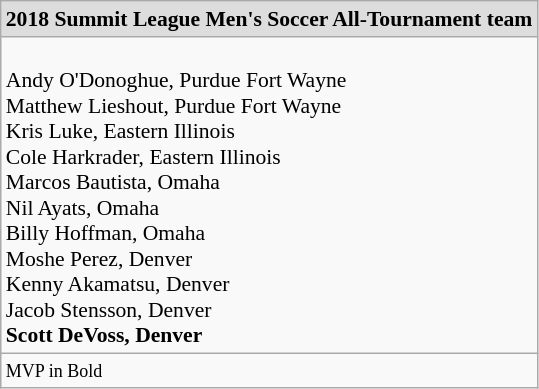<table class="wikitable" style="white-space:nowrap; font-size:90%;">
<tr>
<td colspan="7" style="text-align:center; background:#ddd;"><strong>2018 Summit League Men's Soccer All-Tournament team</strong></td>
</tr>
<tr>
<td><br>Andy O'Donoghue, Purdue Fort Wayne<br>
Matthew Lieshout, Purdue Fort Wayne<br>
Kris Luke, Eastern Illinois<br>
Cole Harkrader, Eastern Illinois<br>
Marcos Bautista, Omaha<br>
Nil Ayats, Omaha<br>
Billy Hoffman, Omaha<br>
Moshe Perez, Denver<br>
Kenny Akamatsu, Denver<br>
Jacob Stensson, Denver<br>
<strong>Scott DeVoss, Denver</strong></td>
</tr>
<tr>
<td><small>MVP in Bold</small></td>
</tr>
</table>
